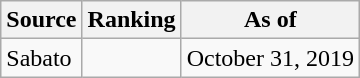<table class="wikitable" style="text-align:center">
<tr>
<th>Source</th>
<th>Ranking</th>
<th>As of</th>
</tr>
<tr>
<td align=left>Sabato</td>
<td></td>
<td>October 31, 2019</td>
</tr>
</table>
